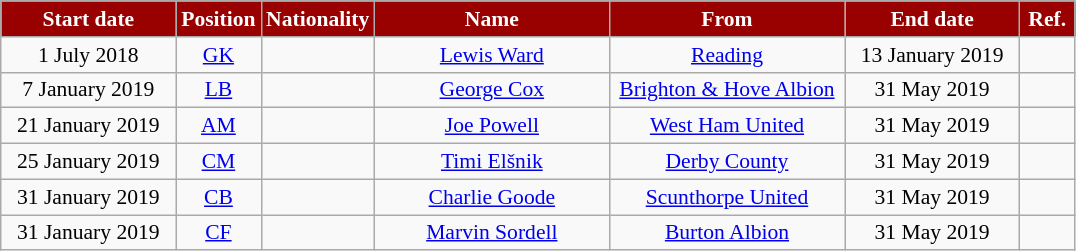<table class="wikitable"  style="text-align:center; font-size:90%; ">
<tr>
<th style="background:#990000; color:white; width:110px;">Start date</th>
<th style="background:#990000; color:white; width:50px;">Position</th>
<th style="background:#990000; color:white; width:50px;">Nationality</th>
<th style="background:#990000; color:white; width:150px;">Name</th>
<th style="background:#990000; color:white; width:150px;">From</th>
<th style="background:#990000; color:white; width:110px;">End date</th>
<th style="background:#990000; color:white; width:30px;">Ref.</th>
</tr>
<tr>
<td>1 July 2018</td>
<td><a href='#'>GK</a></td>
<td></td>
<td><a href='#'>Lewis Ward</a></td>
<td><a href='#'>Reading</a></td>
<td>13 January 2019</td>
<td></td>
</tr>
<tr>
<td>7 January 2019</td>
<td><a href='#'>LB</a></td>
<td></td>
<td><a href='#'>George Cox</a></td>
<td><a href='#'>Brighton & Hove Albion</a></td>
<td>31 May 2019</td>
<td></td>
</tr>
<tr>
<td>21 January 2019</td>
<td><a href='#'>AM</a></td>
<td></td>
<td><a href='#'>Joe Powell</a></td>
<td><a href='#'>West Ham United</a></td>
<td>31 May 2019</td>
<td></td>
</tr>
<tr>
<td>25 January 2019</td>
<td><a href='#'>CM</a></td>
<td></td>
<td><a href='#'>Timi Elšnik</a></td>
<td><a href='#'>Derby County</a></td>
<td>31 May 2019</td>
<td></td>
</tr>
<tr>
<td>31 January 2019</td>
<td><a href='#'>CB</a></td>
<td></td>
<td><a href='#'>Charlie Goode</a></td>
<td><a href='#'>Scunthorpe United</a></td>
<td>31 May 2019</td>
<td></td>
</tr>
<tr>
<td>31 January 2019</td>
<td><a href='#'>CF</a></td>
<td></td>
<td><a href='#'>Marvin Sordell</a></td>
<td><a href='#'>Burton Albion</a></td>
<td>31 May 2019</td>
<td></td>
</tr>
</table>
